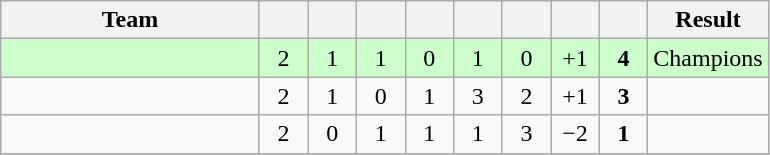<table class="wikitable" style="text-align:center;">
<tr>
<th width=165>Team</th>
<th width=25></th>
<th width=25></th>
<th width=25></th>
<th width=25></th>
<th width=25></th>
<th width=25></th>
<th width=25></th>
<th width=25></th>
<th>Result</th>
</tr>
<tr bgcolor="#ccffcc">
<td style="text-align:left;"></td>
<td>2</td>
<td>1</td>
<td>1</td>
<td>0</td>
<td>1</td>
<td>0</td>
<td>+1</td>
<td><strong>4</strong></td>
<td>Champions</td>
</tr>
<tr>
<td style="text-align:left;"></td>
<td>2</td>
<td>1</td>
<td>0</td>
<td>1</td>
<td>3</td>
<td>2</td>
<td>+1</td>
<td><strong>3</strong></td>
<td></td>
</tr>
<tr>
<td style="text-align:left;"></td>
<td>2</td>
<td>0</td>
<td>1</td>
<td>1</td>
<td>1</td>
<td>3</td>
<td>−2</td>
<td><strong>1</strong></td>
<td></td>
</tr>
<tr>
</tr>
</table>
